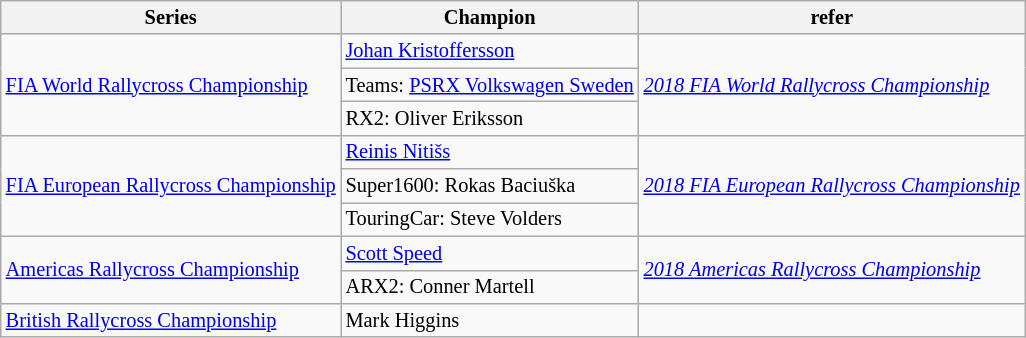<table class="wikitable" style="font-size:85%">
<tr font-weight:bold">
<th>Series</th>
<th>Champion</th>
<th>refer</th>
</tr>
<tr>
<td rowspan="3"><a href='#'>FIA World Rallycross Championship</a></td>
<td> <a href='#'>Johan Kristoffersson</a></td>
<td rowspan="3"><em><a href='#'>2018 FIA World Rallycross Championship</a></em></td>
</tr>
<tr>
<td>Teams:  <a href='#'>PSRX Volkswagen Sweden</a></td>
</tr>
<tr>
<td>RX2:  Oliver Eriksson</td>
</tr>
<tr>
<td rowspan="3"><a href='#'>FIA European Rallycross Championship</a></td>
<td> <a href='#'>Reinis Nitišs</a></td>
<td rowspan="3"><em><a href='#'>2018 FIA European Rallycross Championship</a></em></td>
</tr>
<tr>
<td>Super1600:  Rokas Baciuška</td>
</tr>
<tr>
<td>TouringCar:  Steve Volders</td>
</tr>
<tr>
<td rowspan="2"><a href='#'>Americas Rallycross Championship</a></td>
<td> <a href='#'>Scott Speed</a></td>
<td rowspan="2"><em><a href='#'>2018 Americas Rallycross Championship</a></em></td>
</tr>
<tr>
<td>ARX2:  Conner Martell</td>
</tr>
<tr>
<td><a href='#'>British Rallycross Championship</a></td>
<td> Mark Higgins</td>
<td></td>
</tr>
</table>
